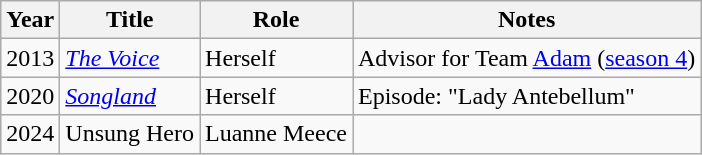<table class="wikitable sortable">
<tr>
<th>Year</th>
<th>Title</th>
<th>Role</th>
<th class="unsortable">Notes</th>
</tr>
<tr>
<td>2013</td>
<td><em><a href='#'>The Voice</a></em></td>
<td>Herself</td>
<td>Advisor for Team <a href='#'>Adam</a> (<a href='#'>season 4</a>)</td>
</tr>
<tr>
<td>2020</td>
<td><em><a href='#'>Songland</a></em></td>
<td>Herself</td>
<td>Episode: "Lady Antebellum"</td>
</tr>
<tr>
<td>2024</td>
<td>Unsung Hero</td>
<td>Luanne Meece</td>
<td></td>
</tr>
</table>
